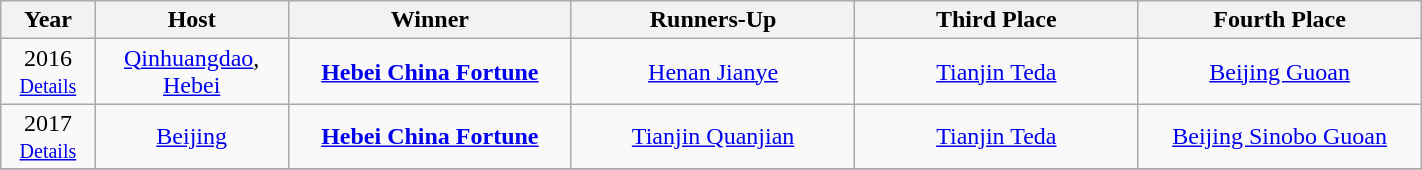<table class="wikitable" style="font-size: 100%; text-align: center; width: 75%;">
<tr>
<th width=5%>Year</th>
<th width=10%>Host</th>
<th width=15%>Winner</th>
<th width=15%>Runners-Up</th>
<th width=15%>Third Place</th>
<th width=15%>Fourth Place</th>
</tr>
<tr>
<td>2016<br><small><a href='#'>Details</a></small></td>
<td><a href='#'>Qinhuangdao</a>, <a href='#'>Hebei</a></td>
<td><strong><a href='#'>Hebei China Fortune</a></strong></td>
<td><a href='#'>Henan Jianye</a></td>
<td><a href='#'>Tianjin Teda</a></td>
<td><a href='#'>Beijing Guoan</a></td>
</tr>
<tr>
<td>2017<br><small><a href='#'>Details</a></small></td>
<td><a href='#'>Beijing</a></td>
<td><strong><a href='#'>Hebei China Fortune</a></strong></td>
<td><a href='#'>Tianjin Quanjian</a></td>
<td><a href='#'>Tianjin Teda</a></td>
<td><a href='#'>Beijing Sinobo Guoan</a></td>
</tr>
<tr>
</tr>
</table>
